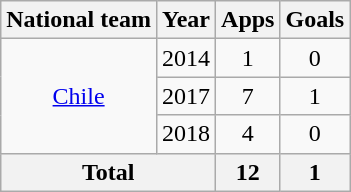<table class="wikitable" style="text-align: center;">
<tr>
<th>National team</th>
<th>Year</th>
<th>Apps</th>
<th>Goals</th>
</tr>
<tr>
<td rowspan="3"><a href='#'>Chile</a></td>
<td>2014</td>
<td>1</td>
<td>0</td>
</tr>
<tr>
<td>2017</td>
<td>7</td>
<td>1</td>
</tr>
<tr>
<td>2018</td>
<td>4</td>
<td>0</td>
</tr>
<tr>
<th colspan="2">Total</th>
<th>12</th>
<th>1</th>
</tr>
</table>
